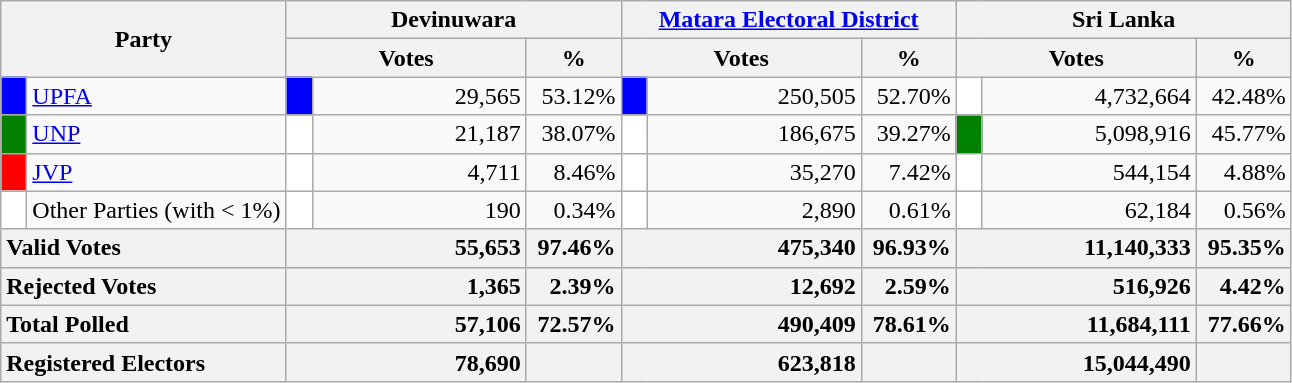<table class="wikitable">
<tr>
<th colspan="2" width="144px"rowspan="2">Party</th>
<th colspan="3" width="216px">Devinuwara</th>
<th colspan="3" width="216px"><a href='#'>Matara Electoral District</a></th>
<th colspan="3" width="216px">Sri Lanka</th>
</tr>
<tr>
<th colspan="2" width="144px">Votes</th>
<th>%</th>
<th colspan="2" width="144px">Votes</th>
<th>%</th>
<th colspan="2" width="144px">Votes</th>
<th>%</th>
</tr>
<tr>
<td style="background-color:blue;" width="10px"></td>
<td style="text-align:left;"><a href='#'>UPFA</a></td>
<td style="background-color:blue;" width="10px"></td>
<td style="text-align:right;">29,565</td>
<td style="text-align:right;">53.12%</td>
<td style="background-color:blue;" width="10px"></td>
<td style="text-align:right;">250,505</td>
<td style="text-align:right;">52.70%</td>
<td style="background-color:white;" width="10px"></td>
<td style="text-align:right;">4,732,664</td>
<td style="text-align:right;">42.48%</td>
</tr>
<tr>
<td style="background-color:green;" width="10px"></td>
<td style="text-align:left;"><a href='#'>UNP</a></td>
<td style="background-color:white;" width="10px"></td>
<td style="text-align:right;">21,187</td>
<td style="text-align:right;">38.07%</td>
<td style="background-color:white;" width="10px"></td>
<td style="text-align:right;">186,675</td>
<td style="text-align:right;">39.27%</td>
<td style="background-color:green;" width="10px"></td>
<td style="text-align:right;">5,098,916</td>
<td style="text-align:right;">45.77%</td>
</tr>
<tr>
<td style="background-color:red;" width="10px"></td>
<td style="text-align:left;"><a href='#'>JVP</a></td>
<td style="background-color:white;" width="10px"></td>
<td style="text-align:right;">4,711</td>
<td style="text-align:right;">8.46%</td>
<td style="background-color:white;" width="10px"></td>
<td style="text-align:right;">35,270</td>
<td style="text-align:right;">7.42%</td>
<td style="background-color:white;" width="10px"></td>
<td style="text-align:right;">544,154</td>
<td style="text-align:right;">4.88%</td>
</tr>
<tr>
<td style="background-color:white;" width="10px"></td>
<td style="text-align:left;">Other Parties (with < 1%)</td>
<td style="background-color:white;" width="10px"></td>
<td style="text-align:right;">190</td>
<td style="text-align:right;">0.34%</td>
<td style="background-color:white;" width="10px"></td>
<td style="text-align:right;">2,890</td>
<td style="text-align:right;">0.61%</td>
<td style="background-color:white;" width="10px"></td>
<td style="text-align:right;">62,184</td>
<td style="text-align:right;">0.56%</td>
</tr>
<tr>
<th colspan="2" width="144px"style="text-align:left;">Valid Votes</th>
<th style="text-align:right;"colspan="2" width="144px">55,653</th>
<th style="text-align:right;">97.46%</th>
<th style="text-align:right;"colspan="2" width="144px">475,340</th>
<th style="text-align:right;">96.93%</th>
<th style="text-align:right;"colspan="2" width="144px">11,140,333</th>
<th style="text-align:right;">95.35%</th>
</tr>
<tr>
<th colspan="2" width="144px"style="text-align:left;">Rejected Votes</th>
<th style="text-align:right;"colspan="2" width="144px">1,365</th>
<th style="text-align:right;">2.39%</th>
<th style="text-align:right;"colspan="2" width="144px">12,692</th>
<th style="text-align:right;">2.59%</th>
<th style="text-align:right;"colspan="2" width="144px">516,926</th>
<th style="text-align:right;">4.42%</th>
</tr>
<tr>
<th colspan="2" width="144px"style="text-align:left;">Total Polled</th>
<th style="text-align:right;"colspan="2" width="144px">57,106</th>
<th style="text-align:right;">72.57%</th>
<th style="text-align:right;"colspan="2" width="144px">490,409</th>
<th style="text-align:right;">78.61%</th>
<th style="text-align:right;"colspan="2" width="144px">11,684,111</th>
<th style="text-align:right;">77.66%</th>
</tr>
<tr>
<th colspan="2" width="144px"style="text-align:left;">Registered Electors</th>
<th style="text-align:right;"colspan="2" width="144px">78,690</th>
<th></th>
<th style="text-align:right;"colspan="2" width="144px">623,818</th>
<th></th>
<th style="text-align:right;"colspan="2" width="144px">15,044,490</th>
<th></th>
</tr>
</table>
